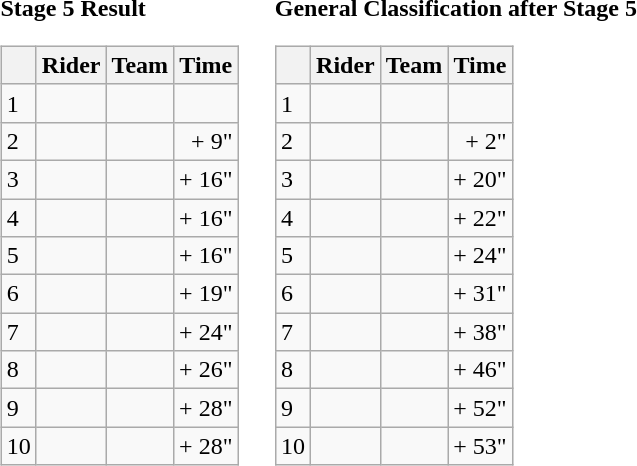<table>
<tr>
<td><strong>Stage 5 Result</strong><br><table class="wikitable">
<tr>
<th></th>
<th>Rider</th>
<th>Team</th>
<th>Time</th>
</tr>
<tr>
<td>1</td>
<td></td>
<td></td>
<td align="right"></td>
</tr>
<tr>
<td>2</td>
<td> </td>
<td></td>
<td align="right">+ 9"</td>
</tr>
<tr>
<td>3</td>
<td></td>
<td></td>
<td align="right">+ 16"</td>
</tr>
<tr>
<td>4</td>
<td></td>
<td></td>
<td align="right">+ 16"</td>
</tr>
<tr>
<td>5</td>
<td></td>
<td></td>
<td align="right">+ 16"</td>
</tr>
<tr>
<td>6</td>
<td></td>
<td></td>
<td align="right">+ 19"</td>
</tr>
<tr>
<td>7</td>
<td></td>
<td></td>
<td align="right">+ 24"</td>
</tr>
<tr>
<td>8</td>
<td></td>
<td></td>
<td align="right">+ 26"</td>
</tr>
<tr>
<td>9</td>
<td></td>
<td></td>
<td align="right">+ 28"</td>
</tr>
<tr>
<td>10</td>
<td></td>
<td></td>
<td align="right">+ 28"</td>
</tr>
</table>
</td>
<td></td>
<td><strong>General Classification after Stage 5</strong><br><table class="wikitable">
<tr>
<th></th>
<th>Rider</th>
<th>Team</th>
<th>Time</th>
</tr>
<tr>
<td>1</td>
<td> </td>
<td></td>
<td align="right"></td>
</tr>
<tr>
<td>2</td>
<td></td>
<td></td>
<td align="right">+ 2"</td>
</tr>
<tr>
<td>3</td>
<td></td>
<td></td>
<td align="right">+ 20"</td>
</tr>
<tr>
<td>4</td>
<td></td>
<td></td>
<td align="right">+ 22"</td>
</tr>
<tr>
<td>5</td>
<td></td>
<td></td>
<td align="right">+ 24"</td>
</tr>
<tr>
<td>6</td>
<td></td>
<td></td>
<td align="right">+ 31"</td>
</tr>
<tr>
<td>7</td>
<td> </td>
<td></td>
<td align="right">+ 38"</td>
</tr>
<tr>
<td>8</td>
<td></td>
<td></td>
<td align="right">+ 46"</td>
</tr>
<tr>
<td>9</td>
<td></td>
<td></td>
<td align="right">+ 52"</td>
</tr>
<tr>
<td>10</td>
<td></td>
<td></td>
<td align="right">+ 53"</td>
</tr>
</table>
</td>
</tr>
</table>
